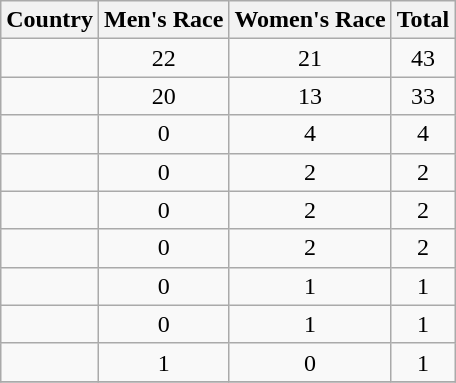<table class="wikitable sortable" " style="text-align:center">
<tr>
<th>Country</th>
<th>Men's Race</th>
<th>Women's Race</th>
<th>Total</th>
</tr>
<tr>
<td align=left></td>
<td>22</td>
<td>21</td>
<td>43</td>
</tr>
<tr>
<td align=left></td>
<td>20</td>
<td>13</td>
<td>33</td>
</tr>
<tr>
<td align=left></td>
<td>0</td>
<td>4</td>
<td>4</td>
</tr>
<tr>
<td align=left></td>
<td>0</td>
<td>2</td>
<td>2</td>
</tr>
<tr>
<td align=left></td>
<td>0</td>
<td>2</td>
<td>2</td>
</tr>
<tr>
<td align=left></td>
<td>0</td>
<td>2</td>
<td>2</td>
</tr>
<tr>
<td align=left></td>
<td>0</td>
<td>1</td>
<td>1</td>
</tr>
<tr>
<td align=left></td>
<td>0</td>
<td>1</td>
<td>1</td>
</tr>
<tr>
<td align=left></td>
<td>1</td>
<td>0</td>
<td>1</td>
</tr>
<tr>
</tr>
</table>
